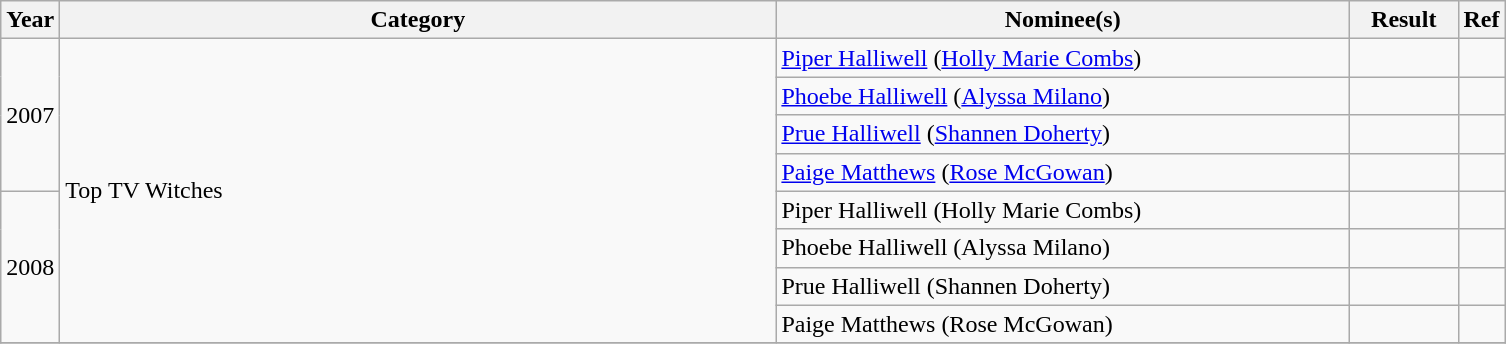<table class="wikitable">
<tr>
<th>Year</th>
<th width=470>Category</th>
<th width=375>Nominee(s)</th>
<th width=65>Result</th>
<th>Ref</th>
</tr>
<tr>
<td rowspan=4>2007</td>
<td rowspan=8>Top TV Witches</td>
<td><a href='#'>Piper Halliwell</a> (<a href='#'>Holly Marie Combs</a>)</td>
<td></td>
<td></td>
</tr>
<tr>
<td><a href='#'>Phoebe Halliwell</a> (<a href='#'>Alyssa Milano</a>)</td>
<td></td>
<td></td>
</tr>
<tr>
<td><a href='#'>Prue Halliwell</a> (<a href='#'>Shannen Doherty</a>)</td>
<td></td>
<td></td>
</tr>
<tr>
<td><a href='#'>Paige Matthews</a> (<a href='#'>Rose McGowan</a>)</td>
<td></td>
<td></td>
</tr>
<tr>
<td rowspan=4>2008</td>
<td>Piper Halliwell (Holly Marie Combs)</td>
<td></td>
<td></td>
</tr>
<tr>
<td>Phoebe Halliwell (Alyssa Milano)</td>
<td></td>
<td></td>
</tr>
<tr>
<td>Prue Halliwell (Shannen Doherty)</td>
<td></td>
<td></td>
</tr>
<tr>
<td>Paige Matthews (Rose McGowan)</td>
<td></td>
<td></td>
</tr>
<tr>
</tr>
</table>
